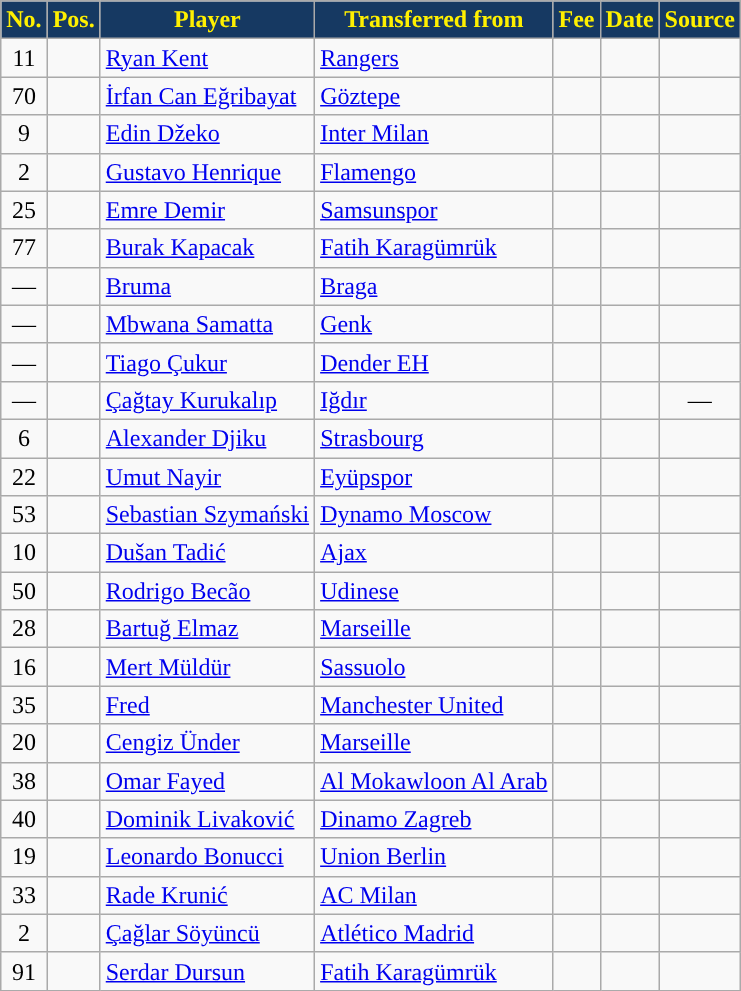<table class="wikitable plainrowheaders sortable">
<tr>
<th style="background:#163962; color:#FFF000; ">No.</th>
<th style="background:#163962; color:#FFF000; ">Pos.</th>
<th style="background:#163962; color:#FFF000; ">Player</th>
<th style="background:#163962; color:#FFF000; ">Transferred from</th>
<th style="background:#163962; color:#FFF000; ">Fee</th>
<th style="background:#163962; color:#FFF000; ">Date</th>
<th style="background:#163962; color:#FFF000; ">Source</th>
</tr>
<tr>
<td align=center>11</td>
<td align=center></td>
<td> <a href='#'>Ryan Kent</a></td>
<td> <a href='#'>Rangers</a></td>
<td></td>
<td></td>
<td align=center></td>
</tr>
<tr>
<td align=center>70</td>
<td align=center></td>
<td> <a href='#'>İrfan Can Eğribayat</a></td>
<td> <a href='#'>Göztepe</a></td>
<td></td>
<td></td>
<td align=center></td>
</tr>
<tr>
<td align=center>9</td>
<td align=center></td>
<td> <a href='#'>Edin Džeko</a></td>
<td> <a href='#'>Inter Milan</a></td>
<td></td>
<td></td>
<td align=center></td>
</tr>
<tr>
<td align=center>2</td>
<td align=center></td>
<td> <a href='#'>Gustavo Henrique</a></td>
<td> <a href='#'>Flamengo</a></td>
<td></td>
<td></td>
<td align=center></td>
</tr>
<tr>
<td align=center>25</td>
<td align=center></td>
<td> <a href='#'>Emre Demir</a></td>
<td> <a href='#'>Samsunspor</a></td>
<td></td>
<td></td>
<td align=center></td>
</tr>
<tr>
<td align=center>77</td>
<td align=center></td>
<td> <a href='#'>Burak Kapacak</a></td>
<td> <a href='#'>Fatih Karagümrük</a></td>
<td></td>
<td></td>
<td align=center></td>
</tr>
<tr>
<td align=center>—</td>
<td align=center></td>
<td> <a href='#'>Bruma</a></td>
<td> <a href='#'>Braga</a></td>
<td></td>
<td></td>
<td align=center></td>
</tr>
<tr>
<td align=center>—</td>
<td align=center></td>
<td> <a href='#'>Mbwana Samatta</a></td>
<td> <a href='#'>Genk</a></td>
<td></td>
<td></td>
<td align=center></td>
</tr>
<tr>
<td align=center>—</td>
<td align=center></td>
<td> <a href='#'>Tiago Çukur</a></td>
<td> <a href='#'>Dender EH</a></td>
<td></td>
<td></td>
<td align=center></td>
</tr>
<tr>
<td align=center>—</td>
<td align=center></td>
<td> <a href='#'>Çağtay Kurukalıp</a></td>
<td> <a href='#'>Iğdır</a></td>
<td></td>
<td></td>
<td align=center>—</td>
</tr>
<tr>
<td align=center>6</td>
<td align=center></td>
<td> <a href='#'>Alexander Djiku</a></td>
<td> <a href='#'>Strasbourg</a></td>
<td></td>
<td></td>
<td align=center></td>
</tr>
<tr>
<td align=center>22</td>
<td align=center></td>
<td> <a href='#'>Umut Nayir</a></td>
<td> <a href='#'>Eyüpspor</a></td>
<td></td>
<td></td>
<td align=center></td>
</tr>
<tr>
<td align=center>53</td>
<td align=center></td>
<td> <a href='#'>Sebastian Szymański</a></td>
<td> <a href='#'>Dynamo Moscow</a></td>
<td></td>
<td></td>
<td align=center></td>
</tr>
<tr>
<td align=center>10</td>
<td align=center></td>
<td> <a href='#'>Dušan Tadić</a></td>
<td> <a href='#'>Ajax</a></td>
<td></td>
<td></td>
<td align=center></td>
</tr>
<tr>
<td align=center>50</td>
<td align=center></td>
<td> <a href='#'>Rodrigo Becão</a></td>
<td> <a href='#'>Udinese</a></td>
<td></td>
<td></td>
<td align=center></td>
</tr>
<tr>
<td align=center>28</td>
<td align=center></td>
<td> <a href='#'>Bartuğ Elmaz</a></td>
<td> <a href='#'>Marseille</a></td>
<td></td>
<td></td>
<td align=center></td>
</tr>
<tr>
<td align=center>16</td>
<td align=center></td>
<td> <a href='#'>Mert Müldür</a></td>
<td> <a href='#'>Sassuolo</a></td>
<td></td>
<td></td>
<td align=center></td>
</tr>
<tr>
<td align=center>35</td>
<td align=center></td>
<td> <a href='#'>Fred</a></td>
<td> <a href='#'>Manchester United</a></td>
<td></td>
<td></td>
<td align=center></td>
</tr>
<tr>
<td align=center>20</td>
<td align=center></td>
<td> <a href='#'>Cengiz Ünder</a></td>
<td> <a href='#'>Marseille</a></td>
<td></td>
<td></td>
<td align=center></td>
</tr>
<tr>
<td align=center>38</td>
<td align=center></td>
<td> <a href='#'>Omar Fayed</a></td>
<td> <a href='#'>Al Mokawloon Al Arab</a></td>
<td></td>
<td></td>
<td align=center></td>
</tr>
<tr>
<td align=center>40</td>
<td align=center></td>
<td> <a href='#'>Dominik Livaković</a></td>
<td> <a href='#'>Dinamo Zagreb</a></td>
<td></td>
<td></td>
<td align=center></td>
</tr>
<tr>
<td align=center>19</td>
<td align=center></td>
<td> <a href='#'>Leonardo Bonucci</a></td>
<td> <a href='#'>Union Berlin</a></td>
<td></td>
<td></td>
<td align=center></td>
</tr>
<tr>
<td align=center>33</td>
<td align=center></td>
<td> <a href='#'>Rade Krunić</a></td>
<td> <a href='#'>AC Milan</a></td>
<td></td>
<td></td>
<td align=center></td>
</tr>
<tr>
<td align=center>2</td>
<td align=center></td>
<td> <a href='#'>Çağlar Söyüncü</a></td>
<td> <a href='#'>Atlético Madrid</a></td>
<td></td>
<td></td>
<td align=center></td>
</tr>
<tr>
<td align=center>91</td>
<td align=center></td>
<td> <a href='#'>Serdar Dursun</a></td>
<td> <a href='#'>Fatih Karagümrük</a></td>
<td></td>
<td></td>
<td align=center></td>
</tr>
</table>
